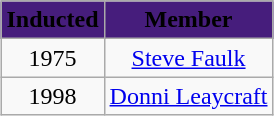<table style="margin: 1em auto 1em auto" class="wikitable sortable">
<tr>
<th style="background:#461d7c; text-align:center;"><span>Inducted</span></th>
<th style="background:#461d7c; text-align:center;"><span>Member</span></th>
</tr>
<tr style="text-align:center;">
<td>1975</td>
<td><a href='#'>Steve Faulk</a></td>
</tr>
<tr style="text-align:center;">
<td>1998</td>
<td><a href='#'>Donni Leaycraft</a></td>
</tr>
</table>
